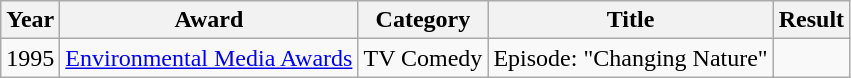<table class="wikitable sortable">
<tr>
<th>Year</th>
<th>Award</th>
<th>Category</th>
<th>Title</th>
<th>Result</th>
</tr>
<tr>
<td>1995</td>
<td><a href='#'>Environmental Media Awards</a></td>
<td>TV Comedy</td>
<td>Episode: "Changing Nature"</td>
<td></td>
</tr>
</table>
